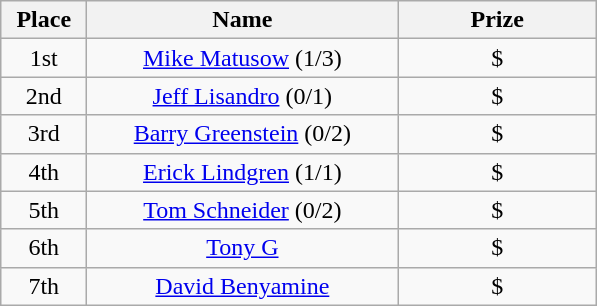<table class="wikitable">
<tr>
<th width="50">Place</th>
<th width="200">Name</th>
<th width="125">Prize</th>
</tr>
<tr>
<td align = "center">1st</td>
<td align = "center"><a href='#'>Mike Matusow</a> (1/3)</td>
<td align = "center">$</td>
</tr>
<tr>
<td align = "center">2nd</td>
<td align = "center"><a href='#'>Jeff Lisandro</a> (0/1)</td>
<td align = "center">$</td>
</tr>
<tr>
<td align = "center">3rd</td>
<td align = "center"><a href='#'>Barry Greenstein</a> (0/2)</td>
<td align = "center">$</td>
</tr>
<tr>
<td align = "center">4th</td>
<td align = "center"><a href='#'>Erick Lindgren</a> (1/1)</td>
<td align = "center">$</td>
</tr>
<tr>
<td align = "center">5th</td>
<td align = "center"><a href='#'>Tom Schneider</a> (0/2)</td>
<td align = "center">$</td>
</tr>
<tr>
<td align = "center">6th</td>
<td align = "center"><a href='#'>Tony G</a></td>
<td align = "center">$</td>
</tr>
<tr>
<td align = "center">7th</td>
<td align = "center"><a href='#'>David Benyamine</a></td>
<td align = "center">$</td>
</tr>
</table>
